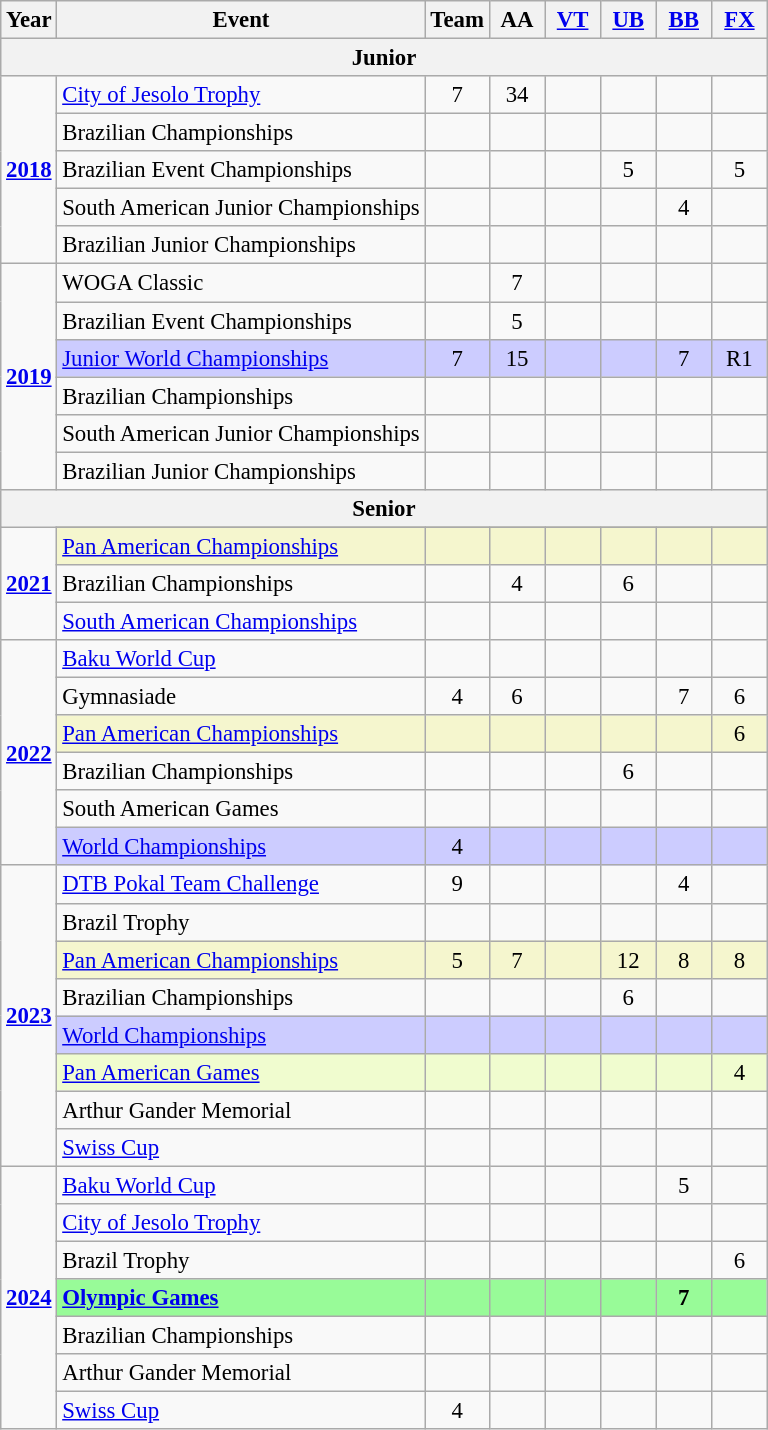<table class="wikitable" style="text-align:center; font-size:95%;">
<tr>
<th align="center">Year</th>
<th align="center">Event</th>
<th style="width:30px;">Team</th>
<th style="width:30px;">AA</th>
<th style="width:30px;"><a href='#'>VT</a></th>
<th style="width:30px;"><a href='#'>UB</a></th>
<th style="width:30px;"><a href='#'>BB</a></th>
<th style="width:30px;"><a href='#'>FX</a></th>
</tr>
<tr>
<th colspan="8" text-align: center;"><strong>Junior</strong></th>
</tr>
<tr>
<td rowspan="5"><strong><a href='#'>2018</a></strong></td>
<td align=left><a href='#'>City of Jesolo Trophy</a></td>
<td>7</td>
<td>34</td>
<td></td>
<td></td>
<td></td>
<td></td>
</tr>
<tr>
<td align=left>Brazilian Championships</td>
<td></td>
<td></td>
<td></td>
<td></td>
<td></td>
<td></td>
</tr>
<tr>
<td align=left>Brazilian Event Championships</td>
<td></td>
<td></td>
<td></td>
<td>5</td>
<td></td>
<td>5</td>
</tr>
<tr>
<td align=left>South American Junior Championships</td>
<td></td>
<td></td>
<td></td>
<td></td>
<td>4</td>
<td></td>
</tr>
<tr>
<td align=left>Brazilian Junior Championships</td>
<td></td>
<td></td>
<td></td>
<td></td>
<td></td>
<td></td>
</tr>
<tr>
<td rowspan="6"><strong><a href='#'>2019</a></strong></td>
<td align=left>WOGA Classic</td>
<td></td>
<td>7</td>
<td></td>
<td></td>
<td></td>
<td></td>
</tr>
<tr>
<td align=left>Brazilian Event Championships</td>
<td></td>
<td>5</td>
<td></td>
<td></td>
<td></td>
<td></td>
</tr>
<tr bgcolor=#CCCCFF>
<td align=left><a href='#'>Junior World Championships</a></td>
<td>7</td>
<td>15</td>
<td></td>
<td></td>
<td>7</td>
<td>R1</td>
</tr>
<tr>
<td align=left>Brazilian Championships</td>
<td></td>
<td></td>
<td></td>
<td></td>
<td></td>
<td></td>
</tr>
<tr>
<td align=left>South American Junior Championships</td>
<td></td>
<td></td>
<td></td>
<td></td>
<td></td>
<td></td>
</tr>
<tr>
<td align=left>Brazilian Junior Championships</td>
<td></td>
<td></td>
<td></td>
<td></td>
<td></td>
<td></td>
</tr>
<tr>
<th colspan="8" text-align: center;"><strong>Senior</strong></th>
</tr>
<tr>
<td rowspan="4"><strong><a href='#'>2021</a></strong></td>
</tr>
<tr bgcolor=#F5F6CE>
<td align=left><a href='#'>Pan American Championships</a></td>
<td></td>
<td></td>
<td></td>
<td></td>
<td></td>
<td></td>
</tr>
<tr>
<td align=left>Brazilian Championships</td>
<td></td>
<td>4</td>
<td></td>
<td>6</td>
<td></td>
<td></td>
</tr>
<tr>
<td align=left><a href='#'>South American Championships</a></td>
<td></td>
<td></td>
<td></td>
<td></td>
<td></td>
<td></td>
</tr>
<tr>
<td rowspan="6"><strong><a href='#'>2022</a></strong></td>
<td align=left><a href='#'>Baku World Cup</a></td>
<td></td>
<td></td>
<td></td>
<td></td>
<td></td>
<td></td>
</tr>
<tr>
<td align=left>Gymnasiade</td>
<td>4</td>
<td>6</td>
<td></td>
<td></td>
<td>7</td>
<td>6</td>
</tr>
<tr bgcolor=#F5F6CE>
<td align=left><a href='#'>Pan American Championships</a></td>
<td></td>
<td></td>
<td></td>
<td></td>
<td></td>
<td>6</td>
</tr>
<tr>
<td align=left>Brazilian Championships</td>
<td></td>
<td></td>
<td></td>
<td>6</td>
<td></td>
<td></td>
</tr>
<tr>
<td align=left>South American Games</td>
<td></td>
<td></td>
<td></td>
<td></td>
<td></td>
<td></td>
</tr>
<tr bgcolor=#CCCCFF>
<td align=left><a href='#'>World Championships</a></td>
<td>4</td>
<td></td>
<td></td>
<td></td>
<td></td>
<td></td>
</tr>
<tr>
<td rowspan="8"><strong><a href='#'>2023</a></strong></td>
<td align=left><a href='#'>DTB Pokal Team Challenge</a></td>
<td>9</td>
<td></td>
<td></td>
<td></td>
<td>4</td>
<td></td>
</tr>
<tr>
<td align=left>Brazil Trophy</td>
<td></td>
<td></td>
<td></td>
<td></td>
<td></td>
<td></td>
</tr>
<tr bgcolor=#F5F6CE>
<td align=left><a href='#'>Pan American Championships</a></td>
<td>5</td>
<td>7</td>
<td></td>
<td>12</td>
<td>8</td>
<td>8</td>
</tr>
<tr>
<td align=left>Brazilian Championships</td>
<td></td>
<td></td>
<td></td>
<td>6</td>
<td></td>
<td></td>
</tr>
<tr bgcolor=#CCCCFF>
<td align=left><a href='#'>World Championships</a></td>
<td></td>
<td></td>
<td></td>
<td></td>
<td></td>
<td></td>
</tr>
<tr bgcolor=#f0fccf>
<td align=left><a href='#'>Pan American Games</a></td>
<td></td>
<td></td>
<td></td>
<td></td>
<td></td>
<td>4</td>
</tr>
<tr>
<td align=left>Arthur Gander Memorial</td>
<td></td>
<td></td>
<td></td>
<td></td>
<td></td>
<td></td>
</tr>
<tr>
<td align=left><a href='#'>Swiss Cup</a></td>
<td></td>
<td></td>
<td></td>
<td></td>
<td></td>
<td></td>
</tr>
<tr>
<td rowspan="7"><strong><a href='#'>2024</a></strong></td>
<td align=left><a href='#'>Baku World Cup</a></td>
<td></td>
<td></td>
<td></td>
<td></td>
<td>5</td>
<td></td>
</tr>
<tr>
<td align=left><a href='#'>City of Jesolo Trophy</a></td>
<td></td>
<td></td>
<td></td>
<td></td>
<td></td>
<td></td>
</tr>
<tr>
<td align=left>Brazil Trophy</td>
<td></td>
<td></td>
<td></td>
<td></td>
<td></td>
<td>6</td>
</tr>
<tr bgcolor=98FB98>
<td align=left><strong><a href='#'>Olympic Games</a></strong></td>
<td></td>
<td></td>
<td></td>
<td></td>
<td><strong>7</strong></td>
<td></td>
</tr>
<tr>
<td align=left>Brazilian Championships</td>
<td></td>
<td></td>
<td></td>
<td></td>
<td></td>
<td></td>
</tr>
<tr>
<td align=left>Arthur Gander Memorial</td>
<td></td>
<td></td>
<td></td>
<td></td>
<td></td>
<td></td>
</tr>
<tr>
<td align=left><a href='#'>Swiss Cup</a></td>
<td>4</td>
<td></td>
<td></td>
<td></td>
<td></td>
<td></td>
</tr>
</table>
